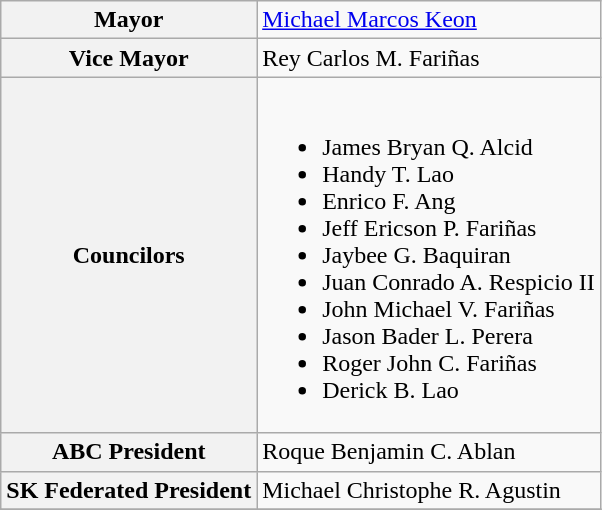<table class="wikitable">
<tr>
<th scope=row>Mayor</th>
<td><a href='#'>Michael Marcos Keon</a></td>
</tr>
<tr>
<th scope=row>Vice Mayor</th>
<td>Rey Carlos M. Fariñas</td>
</tr>
<tr>
<th scope=row>Councilors</th>
<td><br><ul><li>James Bryan Q. Alcid</li><li>Handy T. Lao</li><li>Enrico F. Ang</li><li>Jeff Ericson P. Fariñas</li><li>Jaybee G. Baquiran</li><li>Juan Conrado A. Respicio II</li><li>John Michael V. Fariñas</li><li>Jason Bader L. Perera</li><li>Roger John C. Fariñas</li><li>Derick B. Lao</li></ul></td>
</tr>
<tr>
<th>ABC President</th>
<td>Roque Benjamin C. Ablan</td>
</tr>
<tr>
<th>SK Federated President</th>
<td>Michael Christophe R. Agustin</td>
</tr>
<tr>
</tr>
</table>
